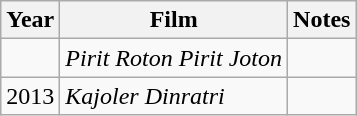<table class="wikitable">
<tr>
<th>Year</th>
<th>Film</th>
<th>Notes</th>
</tr>
<tr>
<td></td>
<td><em>Pirit Roton Pirit Joton</em></td>
<td></td>
</tr>
<tr>
<td>2013</td>
<td><em>Kajoler Dinratri</em></td>
<td></td>
</tr>
</table>
